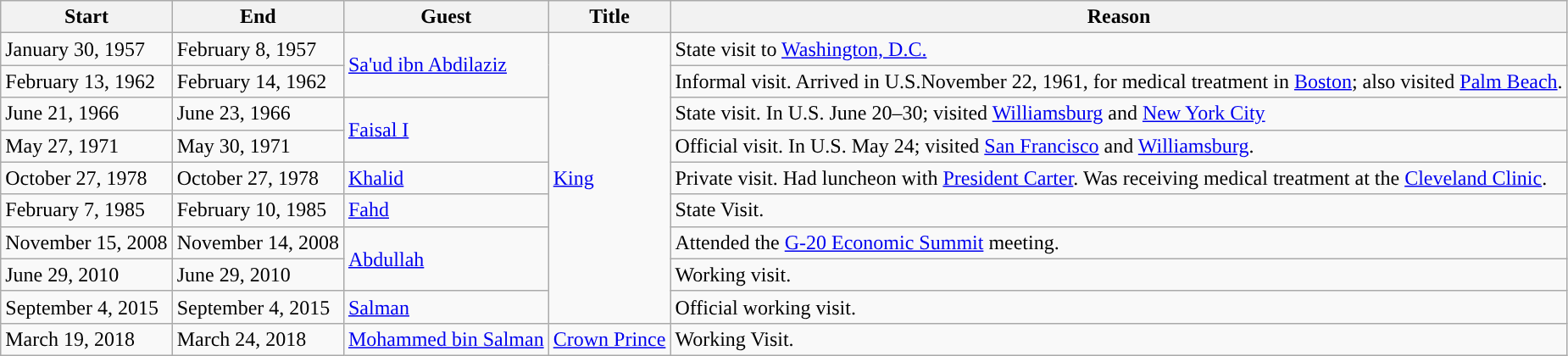<table class="wikitable sortable">
<tr>
<th>Start</th>
<th>End</th>
<th>Guest</th>
<th>Title</th>
<th>Reason</th>
</tr>
<tr>
<td>January 30, 1957</td>
<td>February 8, 1957</td>
<td rowspan=2><a href='#'>Sa'ud ibn Abdilaziz</a></td>
<td rowspan=9><a href='#'>King</a></td>
<td>State visit to <a href='#'>Washington, D.C.</a></td>
</tr>
<tr>
<td>February 13, 1962</td>
<td>February 14, 1962</td>
<td>Informal visit. Arrived in U.S.November 22, 1961, for medical treatment in <a href='#'>Boston</a>; also visited <a href='#'>Palm Beach</a>.</td>
</tr>
<tr>
<td>June 21, 1966</td>
<td>June 23, 1966</td>
<td rowspan=2><a href='#'>Faisal I</a></td>
<td>State visit. In U.S. June 20–30; visited <a href='#'>Williamsburg</a> and <a href='#'>New York City</a></td>
</tr>
<tr>
<td>May 27, 1971</td>
<td>May 30, 1971</td>
<td>Official visit. In U.S. May 24; visited <a href='#'>San Francisco</a> and <a href='#'>Williamsburg</a>.</td>
</tr>
<tr>
<td>October 27, 1978</td>
<td>October 27, 1978</td>
<td><a href='#'>Khalid</a></td>
<td>Private visit. Had luncheon with <a href='#'>President Carter</a>. Was receiving medical treatment at the <a href='#'>Cleveland Clinic</a>.</td>
</tr>
<tr>
<td>February 7, 1985</td>
<td>February 10, 1985</td>
<td><a href='#'>Fahd</a></td>
<td>State Visit.</td>
</tr>
<tr>
<td>November 15, 2008</td>
<td>November 14, 2008</td>
<td rowspan=2><a href='#'>Abdullah</a></td>
<td>Attended the <a href='#'>G-20 Economic Summit</a> meeting.</td>
</tr>
<tr>
<td>June 29, 2010</td>
<td>June 29, 2010</td>
<td>Working visit.</td>
</tr>
<tr>
<td>September 4, 2015</td>
<td>September 4, 2015</td>
<td><a href='#'>Salman</a></td>
<td>Official working visit.</td>
</tr>
<tr>
<td>March 19, 2018</td>
<td>March 24, 2018</td>
<td><a href='#'>Mohammed bin Salman</a></td>
<td><a href='#'>Crown Prince</a></td>
<td>Working Visit.</td>
</tr>
</table>
